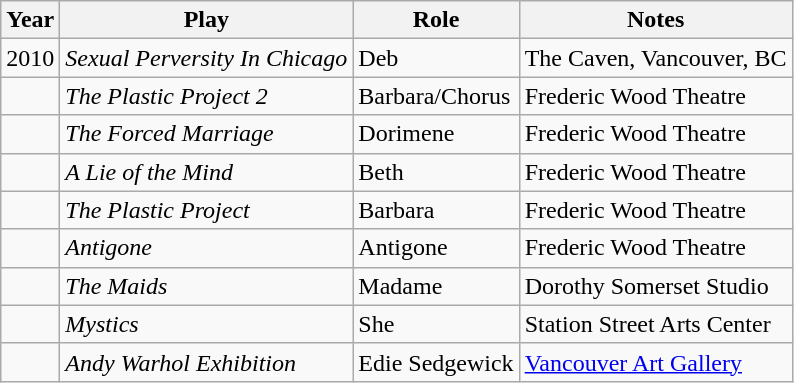<table class=wikitable>
<tr>
<th>Year</th>
<th>Play</th>
<th>Role</th>
<th>Notes</th>
</tr>
<tr>
<td>2010</td>
<td><em>Sexual Perversity In Chicago</em></td>
<td>Deb</td>
<td>The Caven, Vancouver, BC</td>
</tr>
<tr>
<td></td>
<td><em>The Plastic Project 2</em></td>
<td>Barbara/Chorus</td>
<td>Frederic Wood Theatre</td>
</tr>
<tr>
<td></td>
<td><em>The Forced Marriage</em></td>
<td>Dorimene</td>
<td>Frederic Wood Theatre</td>
</tr>
<tr>
<td></td>
<td><em>A Lie of the Mind</em></td>
<td>Beth</td>
<td>Frederic Wood Theatre</td>
</tr>
<tr>
<td></td>
<td><em>The Plastic Project</em></td>
<td>Barbara</td>
<td>Frederic Wood Theatre</td>
</tr>
<tr>
<td></td>
<td><em>Antigone</em></td>
<td>Antigone</td>
<td>Frederic Wood Theatre</td>
</tr>
<tr>
<td></td>
<td><em>The Maids</em></td>
<td>Madame</td>
<td>Dorothy Somerset Studio</td>
</tr>
<tr>
<td></td>
<td><em>Mystics</em></td>
<td>She</td>
<td>Station Street Arts Center</td>
</tr>
<tr>
<td></td>
<td><em>Andy Warhol Exhibition</em></td>
<td>Edie Sedgewick</td>
<td><a href='#'>Vancouver Art Gallery</a></td>
</tr>
</table>
